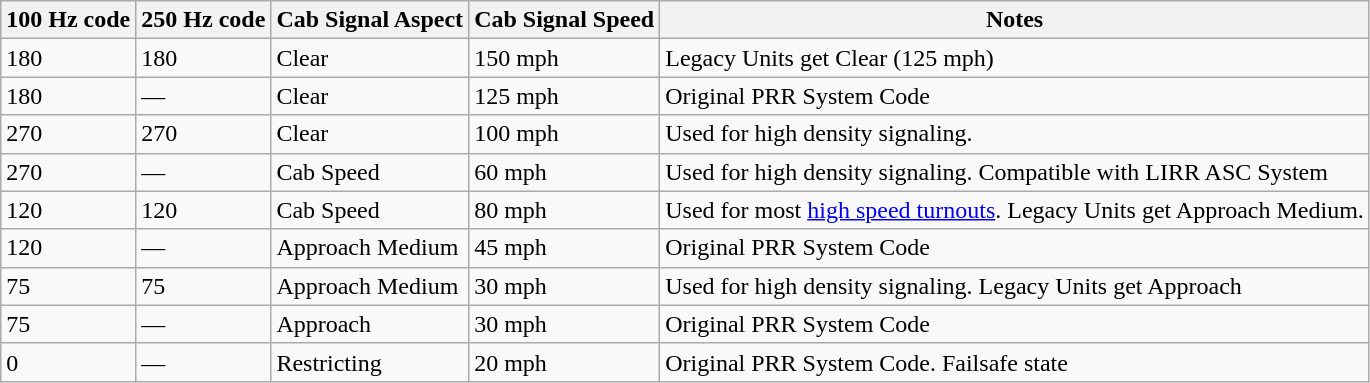<table class=wikitable>
<tr>
<th>100 Hz code</th>
<th>250 Hz code</th>
<th>Cab Signal Aspect</th>
<th>Cab Signal Speed</th>
<th>Notes</th>
</tr>
<tr>
<td>180</td>
<td>180</td>
<td>Clear</td>
<td>150 mph</td>
<td>Legacy Units get Clear (125 mph)</td>
</tr>
<tr>
<td>180</td>
<td>—</td>
<td>Clear</td>
<td>125 mph</td>
<td>Original PRR System Code</td>
</tr>
<tr>
<td>270</td>
<td>270</td>
<td>Clear</td>
<td>100 mph</td>
<td>Used for high density signaling.</td>
</tr>
<tr>
<td>270</td>
<td>—</td>
<td>Cab Speed</td>
<td>60 mph</td>
<td>Used for high density signaling. Compatible with LIRR ASC System</td>
</tr>
<tr>
<td>120</td>
<td>120</td>
<td>Cab Speed</td>
<td>80 mph</td>
<td>Used for most <a href='#'>high speed turnouts</a>.  Legacy Units get Approach Medium.</td>
</tr>
<tr>
<td>120</td>
<td>—</td>
<td>Approach Medium</td>
<td>45 mph</td>
<td>Original PRR System Code</td>
</tr>
<tr>
<td>75</td>
<td>75</td>
<td>Approach Medium</td>
<td>30 mph</td>
<td>Used for high density signaling. Legacy Units get Approach</td>
</tr>
<tr>
<td>75</td>
<td>—</td>
<td>Approach</td>
<td>30 mph</td>
<td>Original PRR System Code</td>
</tr>
<tr>
<td>0</td>
<td>—</td>
<td>Restricting</td>
<td>20 mph</td>
<td>Original PRR System Code. Failsafe state</td>
</tr>
</table>
